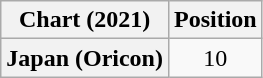<table class="wikitable plainrowheaders" style="text-align:center">
<tr>
<th scope="col">Chart (2021)</th>
<th scope="col">Position</th>
</tr>
<tr>
<th scope="row">Japan (Oricon)</th>
<td>10</td>
</tr>
</table>
